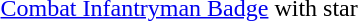<table>
<tr>
<td></td>
<td><a href='#'>Combat Infantryman Badge</a> with star</td>
</tr>
</table>
